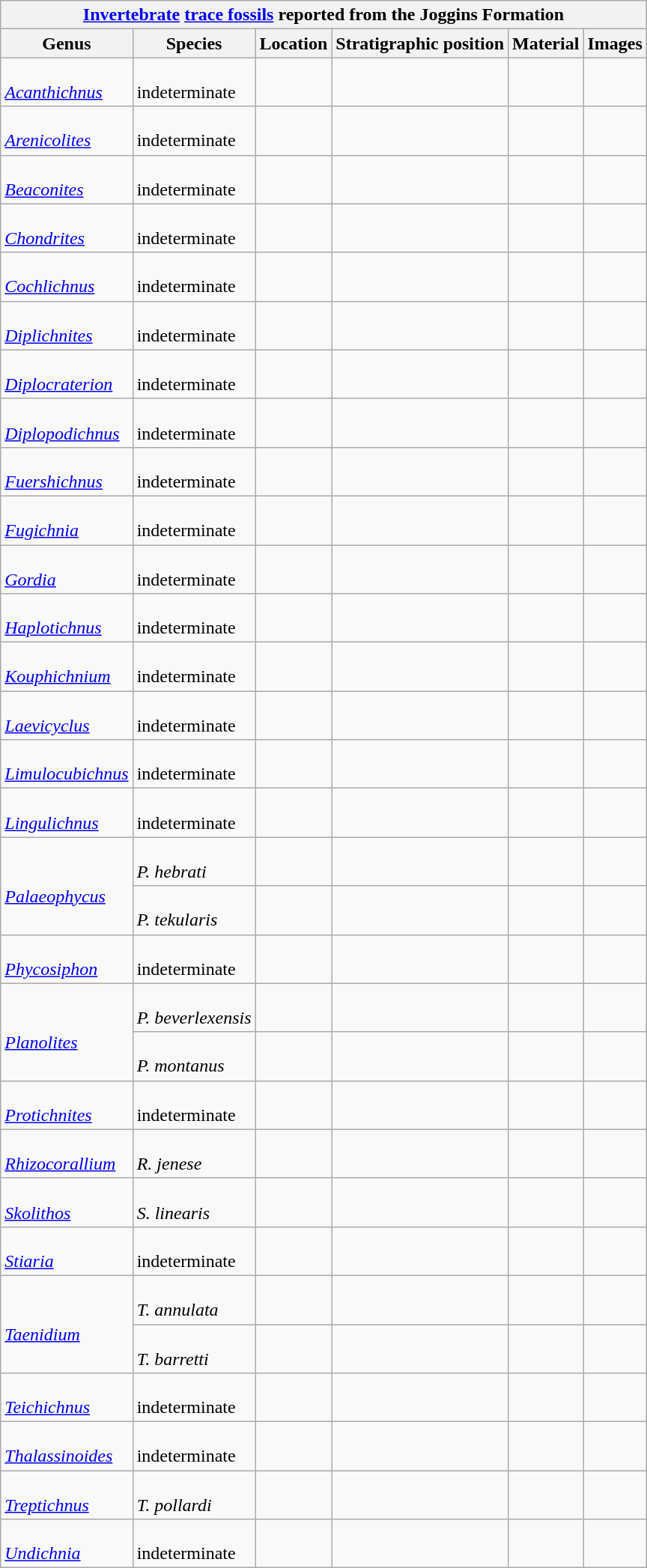<table class="wikitable sortable mw-collapsible">
<tr>
<th colspan="7" style="text-align:center;"><strong><a href='#'>Invertebrate</a> <a href='#'>trace fossils</a> reported from the Joggins Formation</strong></th>
</tr>
<tr>
<th>Genus</th>
<th>Species</th>
<th>Location</th>
<th>Stratigraphic position</th>
<th>Material</th>
<th>Images</th>
</tr>
<tr>
<td rowspan="1"><br><em><a href='#'>Acanthichnus</a></em></td>
<td><br>indeterminate</td>
<td></td>
<td></td>
<td></td>
<td></td>
</tr>
<tr>
<td rowspan="1"><br><em><a href='#'>Arenicolites</a></em></td>
<td><br>indeterminate</td>
<td></td>
<td></td>
<td></td>
<td></td>
</tr>
<tr>
<td rowspan="1"><br><em><a href='#'>Beaconites</a></em></td>
<td><br>indeterminate</td>
<td></td>
<td></td>
<td></td>
<td></td>
</tr>
<tr>
<td rowspan="1"><br><em><a href='#'>Chondrites</a></em></td>
<td><br>indeterminate</td>
<td></td>
<td></td>
<td></td>
<td></td>
</tr>
<tr>
<td rowspan="1"><br><em><a href='#'>Cochlichnus</a></em></td>
<td><br>indeterminate</td>
<td></td>
<td></td>
<td></td>
<td></td>
</tr>
<tr>
<td rowspan="1"><br><em><a href='#'>Diplichnites</a></em></td>
<td><br>indeterminate</td>
<td></td>
<td></td>
<td></td>
<td></td>
</tr>
<tr>
<td rowspan="1"><br><em><a href='#'>Diplocraterion</a></em></td>
<td><br>indeterminate</td>
<td></td>
<td></td>
<td></td>
<td></td>
</tr>
<tr>
<td rowspan="1"><br><em><a href='#'>Diplopodichnus</a></em></td>
<td><br>indeterminate</td>
<td></td>
<td></td>
<td></td>
<td></td>
</tr>
<tr>
<td rowspan="1"><br><em><a href='#'>Fuershichnus</a></em></td>
<td><br>indeterminate</td>
<td></td>
<td></td>
<td></td>
<td></td>
</tr>
<tr>
<td rowspan="1"><br><em><a href='#'>Fugichnia</a></em></td>
<td><br>indeterminate</td>
<td></td>
<td></td>
<td></td>
<td></td>
</tr>
<tr>
<td rowspan="1"><br><em><a href='#'>Gordia</a></em></td>
<td><br>indeterminate</td>
<td></td>
<td></td>
<td></td>
<td></td>
</tr>
<tr>
<td rowspan="1"><br><em><a href='#'>Haplotichnus</a></em></td>
<td><br>indeterminate</td>
<td></td>
<td></td>
<td></td>
<td></td>
</tr>
<tr>
<td rowspan="1"><br><em><a href='#'>Kouphichnium</a></em></td>
<td><br>indeterminate</td>
<td></td>
<td></td>
<td></td>
<td></td>
</tr>
<tr>
<td rowspan="1"><br><em><a href='#'>Laevicyclus</a></em></td>
<td><br>indeterminate</td>
<td></td>
<td></td>
<td></td>
<td></td>
</tr>
<tr>
<td rowspan="1"><br><em><a href='#'>Limulocubichnus</a></em></td>
<td><br>indeterminate</td>
<td></td>
<td></td>
<td></td>
<td></td>
</tr>
<tr>
<td rowspan="1"><br><em><a href='#'>Lingulichnus</a></em></td>
<td><br>indeterminate</td>
<td></td>
<td></td>
<td></td>
<td></td>
</tr>
<tr>
<td rowspan="2"><br><em><a href='#'>Palaeophycus</a></em></td>
<td><br><em>P. hebrati</em></td>
<td></td>
<td></td>
<td></td>
<td></td>
</tr>
<tr>
<td><br><em>P. tekularis</em></td>
<td></td>
<td></td>
<td></td>
<td></td>
</tr>
<tr>
<td rowspan="1"><br><em><a href='#'>Phycosiphon</a></em></td>
<td><br>indeterminate</td>
<td></td>
<td></td>
<td></td>
<td></td>
</tr>
<tr>
<td rowspan="2"><br><em><a href='#'>Planolites</a></em></td>
<td><br><em>P. beverlexensis</em></td>
<td></td>
<td></td>
<td></td>
<td></td>
</tr>
<tr>
<td><br><em>P. montanus</em></td>
<td></td>
<td></td>
<td></td>
<td></td>
</tr>
<tr>
<td rowspan="1"><br><em><a href='#'>Protichnites</a></em></td>
<td><br>indeterminate</td>
<td></td>
<td></td>
<td></td>
<td></td>
</tr>
<tr>
<td rowspan="1"><br><em><a href='#'>Rhizocorallium</a></em></td>
<td><br><em>R. jenese</em></td>
<td></td>
<td></td>
<td></td>
<td></td>
</tr>
<tr>
<td rowspan="1"><br><em><a href='#'>Skolithos</a></em></td>
<td><br><em>S. linearis</em></td>
<td></td>
<td></td>
<td></td>
<td></td>
</tr>
<tr>
<td rowspan="1"><br><em><a href='#'>Stiaria</a></em></td>
<td><br>indeterminate</td>
<td></td>
<td></td>
<td></td>
<td></td>
</tr>
<tr>
<td rowspan="2"><br><em><a href='#'>Taenidium</a></em></td>
<td><br><em>T. annulata</em></td>
<td></td>
<td></td>
<td></td>
<td></td>
</tr>
<tr>
<td><br><em>T. barretti</em></td>
<td></td>
<td></td>
<td></td>
<td></td>
</tr>
<tr>
<td rowspan="1"><br><em><a href='#'>Teichichnus</a></em></td>
<td><br>indeterminate</td>
<td></td>
<td></td>
<td></td>
<td></td>
</tr>
<tr>
<td rowspan="1"><br><em><a href='#'>Thalassinoides</a></em></td>
<td><br>indeterminate</td>
<td></td>
<td></td>
<td></td>
<td></td>
</tr>
<tr>
<td rowspan="1"><br><em><a href='#'>Treptichnus</a></em></td>
<td><br><em>T. pollardi</em></td>
<td></td>
<td></td>
<td></td>
<td></td>
</tr>
<tr>
<td rowspan="1"><br><em><a href='#'>Undichnia</a></em></td>
<td><br>indeterminate</td>
<td></td>
<td></td>
<td></td>
<td></td>
</tr>
</table>
